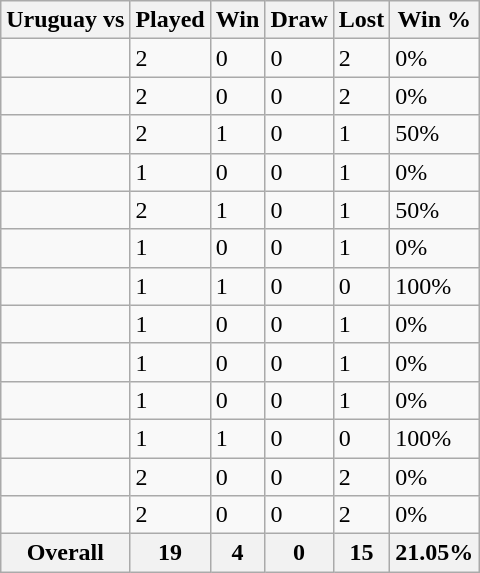<table class="wikitable">
<tr>
<th>Uruguay vs</th>
<th>Played</th>
<th>Win</th>
<th>Draw</th>
<th>Lost</th>
<th>Win %</th>
</tr>
<tr>
<td></td>
<td>2</td>
<td>0</td>
<td>0</td>
<td>2</td>
<td>0%</td>
</tr>
<tr>
<td></td>
<td>2</td>
<td>0</td>
<td>0</td>
<td>2</td>
<td>0%</td>
</tr>
<tr>
<td></td>
<td>2</td>
<td>1</td>
<td>0</td>
<td>1</td>
<td>50%</td>
</tr>
<tr>
<td></td>
<td>1</td>
<td>0</td>
<td>0</td>
<td>1</td>
<td>0%</td>
</tr>
<tr>
<td></td>
<td>2</td>
<td>1</td>
<td>0</td>
<td>1</td>
<td>50%</td>
</tr>
<tr>
<td></td>
<td>1</td>
<td>0</td>
<td>0</td>
<td>1</td>
<td>0%</td>
</tr>
<tr>
<td></td>
<td>1</td>
<td>1</td>
<td>0</td>
<td>0</td>
<td>100%</td>
</tr>
<tr>
<td></td>
<td>1</td>
<td>0</td>
<td>0</td>
<td>1</td>
<td>0%</td>
</tr>
<tr>
<td></td>
<td>1</td>
<td>0</td>
<td>0</td>
<td>1</td>
<td>0%</td>
</tr>
<tr>
<td></td>
<td>1</td>
<td>0</td>
<td>0</td>
<td>1</td>
<td>0%</td>
</tr>
<tr>
<td></td>
<td>1</td>
<td>1</td>
<td>0</td>
<td>0</td>
<td>100%</td>
</tr>
<tr>
<td></td>
<td>2</td>
<td>0</td>
<td>0</td>
<td>2</td>
<td>0%</td>
</tr>
<tr>
<td></td>
<td>2</td>
<td>0</td>
<td>0</td>
<td>2</td>
<td>0%</td>
</tr>
<tr>
<th>Overall</th>
<th>19</th>
<th>4</th>
<th>0</th>
<th>15</th>
<th>21.05%</th>
</tr>
</table>
